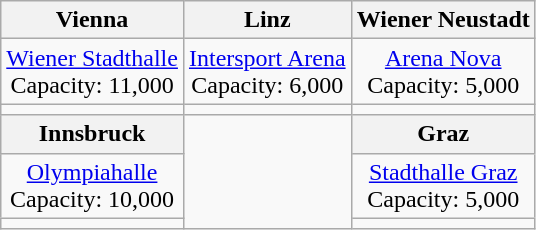<table class="wikitable" style="text-align:center;">
<tr>
<th>Vienna</th>
<th>Linz</th>
<th>Wiener Neustadt</th>
</tr>
<tr>
<td><a href='#'>Wiener Stadthalle</a><br>Capacity: 11,000</td>
<td><a href='#'>Intersport Arena</a><br>Capacity: 6,000</td>
<td><a href='#'>Arena Nova</a><br>Capacity: 5,000</td>
</tr>
<tr>
<td></td>
<td></td>
<td></td>
</tr>
<tr>
<th>Innsbruck</th>
<td rowspan="3"></td>
<th style="border-left:none; border-right:none;">Graz</th>
</tr>
<tr>
<td style="border-left:none; border-right:none;"><a href='#'>Olympiahalle</a><br>Capacity: 10,000</td>
<td style="border-left:none; border-right:none;"><a href='#'>Stadthalle Graz</a><br>Capacity: 5,000</td>
</tr>
<tr>
<td style="border:none;"></td>
<td style="border:none;"></td>
</tr>
</table>
